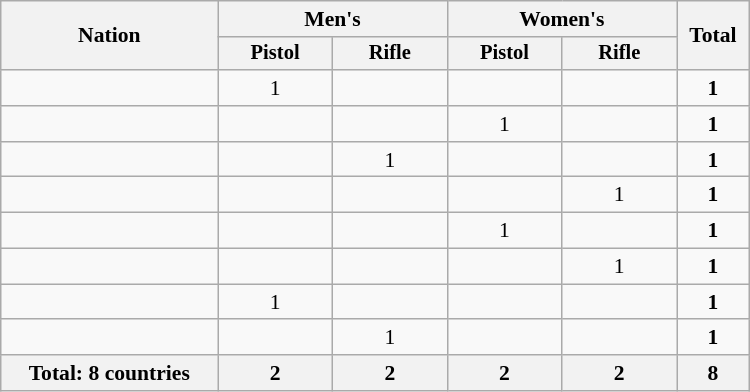<table class="wikitable" width=500 style="text-align:center; font-size:90%">
<tr>
<th rowspan="2" align="left">Nation</th>
<th colspan="2">Men's</th>
<th colspan="2">Women's</th>
<th rowspan="2">Total</th>
</tr>
<tr style="font-size:95%">
<th width=70>Pistol</th>
<th width=70>Rifle</th>
<th width=70>Pistol</th>
<th width=70>Rifle</th>
</tr>
<tr>
<td align=left></td>
<td>1</td>
<td></td>
<td></td>
<td></td>
<td><strong>1</strong></td>
</tr>
<tr>
<td align=left></td>
<td></td>
<td></td>
<td>1</td>
<td></td>
<td><strong>1</strong></td>
</tr>
<tr>
<td align=left></td>
<td></td>
<td>1</td>
<td></td>
<td></td>
<td><strong>1</strong></td>
</tr>
<tr>
<td align=left></td>
<td></td>
<td></td>
<td></td>
<td>1</td>
<td><strong>1</strong></td>
</tr>
<tr>
<td align=left></td>
<td></td>
<td></td>
<td>1</td>
<td></td>
<td><strong>1</strong></td>
</tr>
<tr>
<td align=left></td>
<td></td>
<td></td>
<td></td>
<td>1</td>
<td><strong>1</strong></td>
</tr>
<tr>
<td align=left></td>
<td>1</td>
<td></td>
<td></td>
<td></td>
<td><strong>1</strong></td>
</tr>
<tr>
<td align=left></td>
<td></td>
<td>1</td>
<td></td>
<td></td>
<td><strong>1</strong></td>
</tr>
<tr>
<th>Total: 8 countries</th>
<th>2</th>
<th>2</th>
<th>2</th>
<th>2</th>
<th>8</th>
</tr>
</table>
